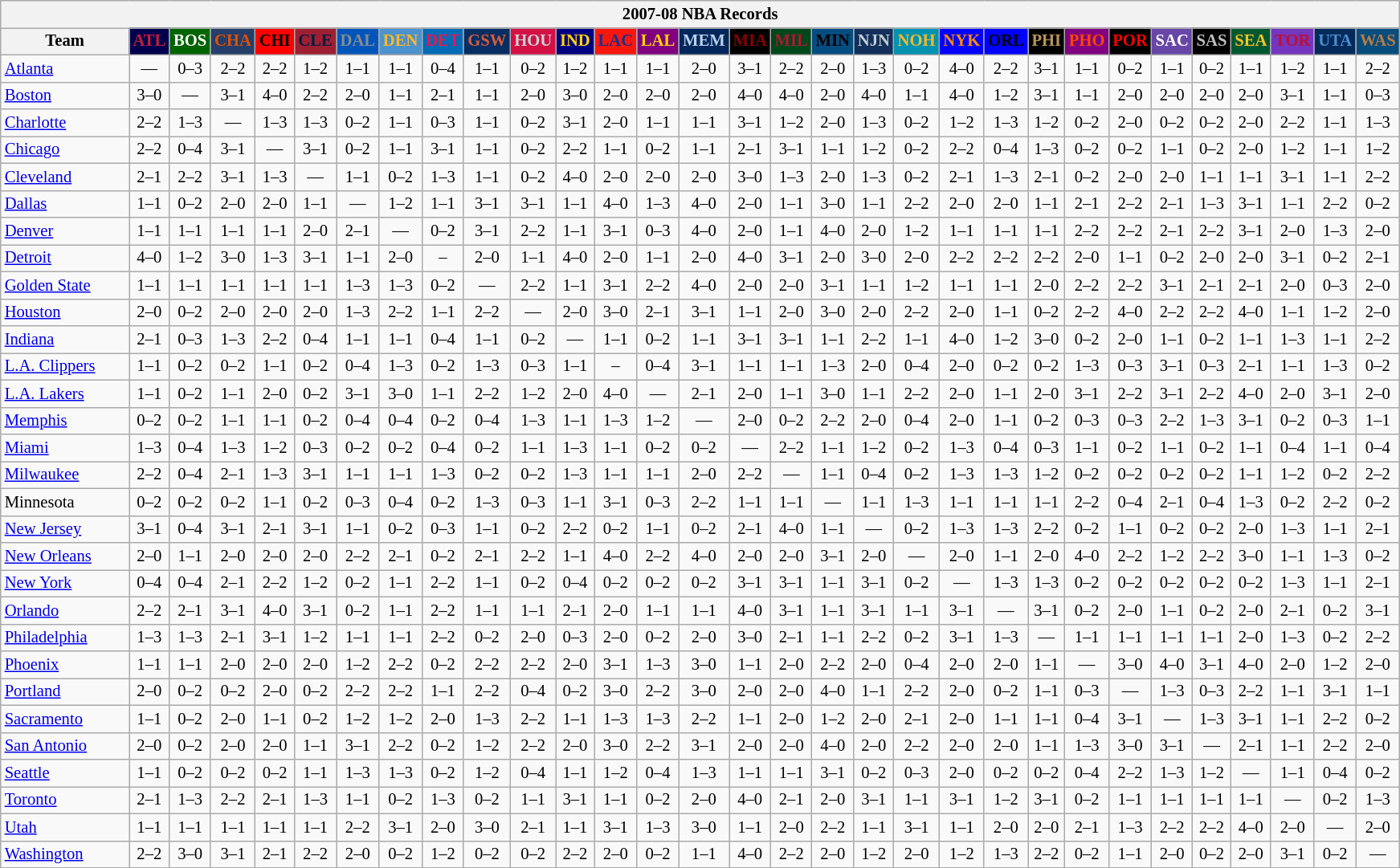<table class="wikitable" style="font-size:86%; text-align:center;">
<tr>
<th colspan=31>2007-08 NBA Records</th>
</tr>
<tr>
<th width=100>Team</th>
<th style="background:#00004d;color:#C41E3a;width=35">ATL</th>
<th style="background:#006400;color:#FFFFFF;width=35">BOS</th>
<th style="background:#253E6A;color:#DF5106;width=35">CHA</th>
<th style="background:#FF0000;color:#000000;width=35">CHI</th>
<th style="background:#9F1F32;color:#001D43;width=35">CLE</th>
<th style="background:#0055BA;color:#898D8F;width=35">DAL</th>
<th style="background:#4C92CC;color:#FDB827;width=35">DEN</th>
<th style="background:#006BB7;color:#ED164B;width=35">DET</th>
<th style="background:#072E63;color:#DC5A34;width=35">GSW</th>
<th style="background:#D31145;color:#CBD4D8;width=35">HOU</th>
<th style="background:#000080;color:#FFD700;width=35">IND</th>
<th style="background:#F9160D;color:#1A2E8B;width=35">LAC</th>
<th style="background:#800080;color:#FFD700;width=35">LAL</th>
<th style="background:#00265B;color:#BAD1EB;width=35">MEM</th>
<th style="background:#000000;color:#8B0000;width=35">MIA</th>
<th style="background:#00471B;color:#AC1A2F;width=35">MIL</th>
<th style="background:#044D80;color:#000000;width=35">MIN</th>
<th style="background:#12305B;color:#C4CED4;width=35">NJN</th>
<th style="background:#0093B1;color:#FDB827;width=35">NOH</th>
<th style="background:#0000FF;color:#FF8C00;width=35">NYK</th>
<th style="background:#0000FF;color:#000000;width=35">ORL</th>
<th style="background:#000000;color:#BB9754;width=35">PHI</th>
<th style="background:#800080;color:#FF4500;width=35">PHO</th>
<th style="background:#000000;color:#FF0000;width=35">POR</th>
<th style="background:#6846A8;color:#FFFFFF;width=35">SAC</th>
<th style="background:#000000;color:#C0C0C0;width=35">SAS</th>
<th style="background:#005831;color:#FFC322;width=35">SEA</th>
<th style="background:#7436BF;color:#BE0F34;width=35">TOR</th>
<th style="background:#042A5C;color:#4C8ECC;width=35">UTA</th>
<th style="background:#044D7D;color:#BC7A44;width=35">WAS</th>
</tr>
<tr>
<td style="text-align:left;"><a href='#'>Atlanta</a></td>
<td>—</td>
<td>0–3</td>
<td>2–2</td>
<td>2–2</td>
<td>1–2</td>
<td>1–1</td>
<td>1–1</td>
<td>0–4</td>
<td>1–1</td>
<td>0–2</td>
<td>1–2</td>
<td>1–1</td>
<td>1–1</td>
<td>2–0</td>
<td>3–1</td>
<td>2–2</td>
<td>2–0</td>
<td>1–3</td>
<td>0–2</td>
<td>4–0</td>
<td>2–2</td>
<td>3–1</td>
<td>1–1</td>
<td>0–2</td>
<td>1–1</td>
<td>0–2</td>
<td>1–1</td>
<td>1–2</td>
<td>1–1</td>
<td>2–2</td>
</tr>
<tr>
<td style="text-align:left;"><a href='#'>Boston</a></td>
<td>3–0</td>
<td>—</td>
<td>3–1</td>
<td>4–0</td>
<td>2–2</td>
<td>2–0</td>
<td>1–1</td>
<td>2–1</td>
<td>1–1</td>
<td>2–0</td>
<td>3–0</td>
<td>2–0</td>
<td>2–0</td>
<td>2–0</td>
<td>4–0</td>
<td>4–0</td>
<td>2–0</td>
<td>4–0</td>
<td>1–1</td>
<td>4–0</td>
<td>1–2</td>
<td>3–1</td>
<td>1–1</td>
<td>2–0</td>
<td>2–0</td>
<td>2–0</td>
<td>2–0</td>
<td>3–1</td>
<td>1–1</td>
<td>0–3</td>
</tr>
<tr>
<td style="text-align:left;"><a href='#'>Charlotte</a></td>
<td>2–2</td>
<td>1–3</td>
<td>—</td>
<td>1–3</td>
<td>1–3</td>
<td>0–2</td>
<td>1–1</td>
<td>0–3</td>
<td>1–1</td>
<td>0–2</td>
<td>3–1</td>
<td>2–0</td>
<td>1–1</td>
<td>1–1</td>
<td>3–1</td>
<td>1–2</td>
<td>2–0</td>
<td>1–3</td>
<td>0–2</td>
<td>1–2</td>
<td>1–3</td>
<td>1–2</td>
<td>0–2</td>
<td>2–0</td>
<td>0–2</td>
<td>0–2</td>
<td>2–0</td>
<td>2–2</td>
<td>1–1</td>
<td>1–3</td>
</tr>
<tr>
<td style="text-align:left;"><a href='#'>Chicago</a></td>
<td>2–2</td>
<td>0–4</td>
<td>3–1</td>
<td>—</td>
<td>3–1</td>
<td>0–2</td>
<td>1–1</td>
<td>3–1</td>
<td>1–1</td>
<td>0–2</td>
<td>2–2</td>
<td>1–1</td>
<td>0–2</td>
<td>1–1</td>
<td>2–1</td>
<td>3–1</td>
<td>1–1</td>
<td>1–2</td>
<td>0–2</td>
<td>2–2</td>
<td>0–4</td>
<td>1–3</td>
<td>0–2</td>
<td>0–2</td>
<td>1–1</td>
<td>0–2</td>
<td>2–0</td>
<td>1–2</td>
<td>1–1</td>
<td>1–2</td>
</tr>
<tr>
<td style="text-align:left;"><a href='#'>Cleveland</a></td>
<td>2–1</td>
<td>2–2</td>
<td>3–1</td>
<td>1–3</td>
<td>—</td>
<td>1–1</td>
<td>0–2</td>
<td>1–3</td>
<td>1–1</td>
<td>0–2</td>
<td>4–0</td>
<td>2–0</td>
<td>2–0</td>
<td>2–0</td>
<td>3–0</td>
<td>1–3</td>
<td>2–0</td>
<td>1–3</td>
<td>0–2</td>
<td>2–1</td>
<td>1–3</td>
<td>2–1</td>
<td>0–2</td>
<td>2–0</td>
<td>2–0</td>
<td>1–1</td>
<td>1–1</td>
<td>3–1</td>
<td>1–1</td>
<td>2–2</td>
</tr>
<tr>
<td style="text-align:left;"><a href='#'>Dallas</a></td>
<td>1–1</td>
<td>0–2</td>
<td>2–0</td>
<td>2–0</td>
<td>1–1</td>
<td>—</td>
<td>1–2</td>
<td>1–1</td>
<td>3–1</td>
<td>3–1</td>
<td>1–1</td>
<td>4–0</td>
<td>1–3</td>
<td>4–0</td>
<td>2–0</td>
<td>1–1</td>
<td>3–0</td>
<td>1–1</td>
<td>2–2</td>
<td>2–0</td>
<td>2–0</td>
<td>1–1</td>
<td>2–1</td>
<td>2–2</td>
<td>2–1</td>
<td>1–3</td>
<td>3–1</td>
<td>1–1</td>
<td>2–2</td>
<td>0–2</td>
</tr>
<tr>
<td style="text-align:left;"><a href='#'>Denver</a></td>
<td>1–1</td>
<td>1–1</td>
<td>1–1</td>
<td>1–1</td>
<td>2–0</td>
<td>2–1</td>
<td>—</td>
<td>0–2</td>
<td>3–1</td>
<td>2–2</td>
<td>1–1</td>
<td>3–1</td>
<td>0–3</td>
<td>4–0</td>
<td>2–0</td>
<td>1–1</td>
<td>4–0</td>
<td>2–0</td>
<td>1–2</td>
<td>1–1</td>
<td>1–1</td>
<td>1–1</td>
<td>2–2</td>
<td>2–2</td>
<td>2–1</td>
<td>2–2</td>
<td>3–1</td>
<td>2–0</td>
<td>1–3</td>
<td>2–0</td>
</tr>
<tr>
<td style="text-align:left;"><a href='#'>Detroit</a></td>
<td>4–0</td>
<td>1–2</td>
<td>3–0</td>
<td>1–3</td>
<td>3–1</td>
<td>1–1</td>
<td>2–0</td>
<td>–</td>
<td>2–0</td>
<td>1–1</td>
<td>4–0</td>
<td>2–0</td>
<td>1–1</td>
<td>2–0</td>
<td>4–0</td>
<td>3–1</td>
<td>2–0</td>
<td>3–0</td>
<td>2–0</td>
<td>2–2</td>
<td>2–2</td>
<td>2–2</td>
<td>2–0</td>
<td>1–1</td>
<td>0–2</td>
<td>2–0</td>
<td>2–0</td>
<td>3–1</td>
<td>0–2</td>
<td>2–1</td>
</tr>
<tr>
<td style="text-align:left;"><a href='#'>Golden State</a></td>
<td>1–1</td>
<td>1–1</td>
<td>1–1</td>
<td>1–1</td>
<td>1–1</td>
<td>1–3</td>
<td>1–3</td>
<td>0–2</td>
<td>—</td>
<td>2–2</td>
<td>1–1</td>
<td>3–1</td>
<td>2–2</td>
<td>4–0</td>
<td>2–0</td>
<td>2–0</td>
<td>3–1</td>
<td>1–1</td>
<td>1–2</td>
<td>1–1</td>
<td>1–1</td>
<td>2–0</td>
<td>2–2</td>
<td>2–2</td>
<td>3–1</td>
<td>2–1</td>
<td>2–1</td>
<td>2–0</td>
<td>0–3</td>
<td>2–0</td>
</tr>
<tr>
<td style="text-align:left;"><a href='#'>Houston</a></td>
<td>2–0</td>
<td>0–2</td>
<td>2–0</td>
<td>2–0</td>
<td>2–0</td>
<td>1–3</td>
<td>2–2</td>
<td>1–1</td>
<td>2–2</td>
<td>—</td>
<td>2–0</td>
<td>3–0</td>
<td>2–1</td>
<td>3–1</td>
<td>1–1</td>
<td>2–0</td>
<td>3–0</td>
<td>2–0</td>
<td>2–2</td>
<td>2–0</td>
<td>1–1</td>
<td>0–2</td>
<td>2–2</td>
<td>4–0</td>
<td>2–2</td>
<td>2–2</td>
<td>4–0</td>
<td>1–1</td>
<td>1–2</td>
<td>2–0</td>
</tr>
<tr>
<td style="text-align:left;"><a href='#'>Indiana</a></td>
<td>2–1</td>
<td>0–3</td>
<td>1–3</td>
<td>2–2</td>
<td>0–4</td>
<td>1–1</td>
<td>1–1</td>
<td>0–4</td>
<td>1–1</td>
<td>0–2</td>
<td>—</td>
<td>1–1</td>
<td>0–2</td>
<td>1–1</td>
<td>3–1</td>
<td>3–1</td>
<td>1–1</td>
<td>2–2</td>
<td>1–1</td>
<td>4–0</td>
<td>1–2</td>
<td>3–0</td>
<td>0–2</td>
<td>2–0</td>
<td>1–1</td>
<td>0–2</td>
<td>1–1</td>
<td>1–3</td>
<td>1–1</td>
<td>2–2</td>
</tr>
<tr>
<td style="text-align:left;"><a href='#'>L.A. Clippers</a></td>
<td>1–1</td>
<td>0–2</td>
<td>0–2</td>
<td>1–1</td>
<td>0–2</td>
<td>0–4</td>
<td>1–3</td>
<td>0–2</td>
<td>1–3</td>
<td>0–3</td>
<td>1–1</td>
<td>–</td>
<td>0–4</td>
<td>3–1</td>
<td>1–1</td>
<td>1–1</td>
<td>1–3</td>
<td>2–0</td>
<td>0–4</td>
<td>2–0</td>
<td>0–2</td>
<td>0–2</td>
<td>1–3</td>
<td>0–3</td>
<td>3–1</td>
<td>0–3</td>
<td>2–1</td>
<td>1–1</td>
<td>1–3</td>
<td>0–2</td>
</tr>
<tr>
<td style="text-align:left;"><a href='#'>L.A. Lakers</a></td>
<td>1–1</td>
<td>0–2</td>
<td>1–1</td>
<td>2–0</td>
<td>0–2</td>
<td>3–1</td>
<td>3–0</td>
<td>1–1</td>
<td>2–2</td>
<td>1–2</td>
<td>2–0</td>
<td>4–0</td>
<td>—</td>
<td>2–1</td>
<td>2–0</td>
<td>1–1</td>
<td>3–0</td>
<td>1–1</td>
<td>2–2</td>
<td>2–0</td>
<td>1–1</td>
<td>2–0</td>
<td>3–1</td>
<td>2–2</td>
<td>3–1</td>
<td>2–2</td>
<td>4–0</td>
<td>2–0</td>
<td>3–1</td>
<td>2–0</td>
</tr>
<tr>
<td style="text-align:left;"><a href='#'>Memphis</a></td>
<td>0–2</td>
<td>0–2</td>
<td>1–1</td>
<td>1–1</td>
<td>0–2</td>
<td>0–4</td>
<td>0–4</td>
<td>0–2</td>
<td>0–4</td>
<td>1–3</td>
<td>1–1</td>
<td>1–3</td>
<td>1–2</td>
<td>—</td>
<td>2–0</td>
<td>0–2</td>
<td>2–2</td>
<td>2–0</td>
<td>0–4</td>
<td>2–0</td>
<td>1–1</td>
<td>0–2</td>
<td>0–3</td>
<td>0–3</td>
<td>2–2</td>
<td>1–3</td>
<td>3–1</td>
<td>0–2</td>
<td>0–3</td>
<td>1–1</td>
</tr>
<tr>
<td style="text-align:left;"><a href='#'>Miami</a></td>
<td>1–3</td>
<td>0–4</td>
<td>1–3</td>
<td>1–2</td>
<td>0–3</td>
<td>0–2</td>
<td>0–2</td>
<td>0–4</td>
<td>0–2</td>
<td>1–1</td>
<td>1–3</td>
<td>1–1</td>
<td>0–2</td>
<td>0–2</td>
<td>—</td>
<td>2–2</td>
<td>1–1</td>
<td>1–2</td>
<td>0–2</td>
<td>1–3</td>
<td>0–4</td>
<td>0–3</td>
<td>1–1</td>
<td>0–2</td>
<td>1–1</td>
<td>0–2</td>
<td>1–1</td>
<td>0–4</td>
<td>1–1</td>
<td>0–4</td>
</tr>
<tr>
<td style="text-align:left;"><a href='#'>Milwaukee</a></td>
<td>2–2</td>
<td>0–4</td>
<td>2–1</td>
<td>1–3</td>
<td>3–1</td>
<td>1–1</td>
<td>1–1</td>
<td>1–3</td>
<td>0–2</td>
<td>0–2</td>
<td>1–3</td>
<td>1–1</td>
<td>1–1</td>
<td>2–0</td>
<td>2–2</td>
<td>—</td>
<td>1–1</td>
<td>0–4</td>
<td>0–2</td>
<td>1–3</td>
<td>1–3</td>
<td>1–2</td>
<td>0–2</td>
<td>0–2</td>
<td>0–2</td>
<td>0–2</td>
<td>1–1</td>
<td>1–2</td>
<td>0–2</td>
<td>2–2</td>
</tr>
<tr>
<td style="text-align:left;">Minnesota</td>
<td>0–2</td>
<td>0–2</td>
<td>0–2</td>
<td>1–1</td>
<td>0–2</td>
<td>0–3</td>
<td>0–4</td>
<td>0–2</td>
<td>1–3</td>
<td>0–3</td>
<td>1–1</td>
<td>3–1</td>
<td>0–3</td>
<td>2–2</td>
<td>1–1</td>
<td>1–1</td>
<td>—</td>
<td>1–1</td>
<td>1–3</td>
<td>1–1</td>
<td>1–1</td>
<td>1–1</td>
<td>2–2</td>
<td>0–4</td>
<td>2–1</td>
<td>0–4</td>
<td>1–3</td>
<td>0–2</td>
<td>2–2</td>
<td>0–2</td>
</tr>
<tr>
<td style="text-align:left;"><a href='#'>New Jersey</a></td>
<td>3–1</td>
<td>0–4</td>
<td>3–1</td>
<td>2–1</td>
<td>3–1</td>
<td>1–1</td>
<td>0–2</td>
<td>0–3</td>
<td>1–1</td>
<td>0–2</td>
<td>2–2</td>
<td>0–2</td>
<td>1–1</td>
<td>0–2</td>
<td>2–1</td>
<td>4–0</td>
<td>1–1</td>
<td>—</td>
<td>0–2</td>
<td>1–3</td>
<td>1–3</td>
<td>2–2</td>
<td>0–2</td>
<td>1–1</td>
<td>0–2</td>
<td>0–2</td>
<td>2–0</td>
<td>1–3</td>
<td>1–1</td>
<td>2–1</td>
</tr>
<tr>
<td style="text-align:left;"><a href='#'>New Orleans</a></td>
<td>2–0</td>
<td>1–1</td>
<td>2–0</td>
<td>2–0</td>
<td>2–0</td>
<td>2–2</td>
<td>2–1</td>
<td>0–2</td>
<td>2–1</td>
<td>2–2</td>
<td>1–1</td>
<td>4–0</td>
<td>2–2</td>
<td>4–0</td>
<td>2–0</td>
<td>2–0</td>
<td>3–1</td>
<td>2–0</td>
<td>—</td>
<td>2–0</td>
<td>1–1</td>
<td>2–0</td>
<td>4–0</td>
<td>2–2</td>
<td>1–2</td>
<td>2–2</td>
<td>3–0</td>
<td>1–1</td>
<td>1–3</td>
<td>0–2</td>
</tr>
<tr>
<td style="text-align:left;"><a href='#'>New York</a></td>
<td>0–4</td>
<td>0–4</td>
<td>2–1</td>
<td>2–2</td>
<td>1–2</td>
<td>0–2</td>
<td>1–1</td>
<td>2–2</td>
<td>1–1</td>
<td>0–2</td>
<td>0–4</td>
<td>0–2</td>
<td>0–2</td>
<td>0–2</td>
<td>3–1</td>
<td>3–1</td>
<td>1–1</td>
<td>3–1</td>
<td>0–2</td>
<td>—</td>
<td>1–3</td>
<td>1–3</td>
<td>0–2</td>
<td>0–2</td>
<td>0–2</td>
<td>0–2</td>
<td>0–2</td>
<td>1–3</td>
<td>1–1</td>
<td>2–1</td>
</tr>
<tr>
<td style="text-align:left;"><a href='#'>Orlando</a></td>
<td>2–2</td>
<td>2–1</td>
<td>3–1</td>
<td>4–0</td>
<td>3–1</td>
<td>0–2</td>
<td>1–1</td>
<td>2–2</td>
<td>1–1</td>
<td>1–1</td>
<td>2–1</td>
<td>2–0</td>
<td>1–1</td>
<td>1–1</td>
<td>4–0</td>
<td>3–1</td>
<td>1–1</td>
<td>3–1</td>
<td>1–1</td>
<td>3–1</td>
<td>—</td>
<td>3–1</td>
<td>0–2</td>
<td>2–0</td>
<td>1–1</td>
<td>0–2</td>
<td>2–0</td>
<td>2–1</td>
<td>0–2</td>
<td>3–1</td>
</tr>
<tr>
<td style="text-align:left;"><a href='#'>Philadelphia</a></td>
<td>1–3</td>
<td>1–3</td>
<td>2–1</td>
<td>3–1</td>
<td>1–2</td>
<td>1–1</td>
<td>1–1</td>
<td>2–2</td>
<td>0–2</td>
<td>2–0</td>
<td>0–3</td>
<td>2–0</td>
<td>0–2</td>
<td>2–0</td>
<td>3–0</td>
<td>2–1</td>
<td>1–1</td>
<td>2–2</td>
<td>0–2</td>
<td>3–1</td>
<td>1–3</td>
<td>—</td>
<td>1–1</td>
<td>1–1</td>
<td>1–1</td>
<td>1–1</td>
<td>2–0</td>
<td>1–3</td>
<td>0–2</td>
<td>2–2</td>
</tr>
<tr>
<td style="text-align:left;"><a href='#'>Phoenix</a></td>
<td>1–1</td>
<td>1–1</td>
<td>2–0</td>
<td>2–0</td>
<td>2–0</td>
<td>1–2</td>
<td>2–2</td>
<td>0–2</td>
<td>2–2</td>
<td>2–2</td>
<td>2–0</td>
<td>3–1</td>
<td>1–3</td>
<td>3–0</td>
<td>1–1</td>
<td>2–0</td>
<td>2–2</td>
<td>2–0</td>
<td>0–4</td>
<td>2–0</td>
<td>2–0</td>
<td>1–1</td>
<td>—</td>
<td>3–0</td>
<td>4–0</td>
<td>3–1</td>
<td>4–0</td>
<td>2–0</td>
<td>1–2</td>
<td>2–0</td>
</tr>
<tr>
<td style="text-align:left;"><a href='#'>Portland</a></td>
<td>2–0</td>
<td>0–2</td>
<td>0–2</td>
<td>2–0</td>
<td>0–2</td>
<td>2–2</td>
<td>2–2</td>
<td>1–1</td>
<td>2–2</td>
<td>0–4</td>
<td>0–2</td>
<td>3–0</td>
<td>2–2</td>
<td>3–0</td>
<td>2–0</td>
<td>2–0</td>
<td>4–0</td>
<td>1–1</td>
<td>2–2</td>
<td>2–0</td>
<td>0–2</td>
<td>1–1</td>
<td>0–3</td>
<td>—</td>
<td>1–3</td>
<td>0–3</td>
<td>2–2</td>
<td>1–1</td>
<td>3–1</td>
<td>1–1</td>
</tr>
<tr>
<td style="text-align:left;"><a href='#'>Sacramento</a></td>
<td>1–1</td>
<td>0–2</td>
<td>2–0</td>
<td>1–1</td>
<td>0–2</td>
<td>1–2</td>
<td>1–2</td>
<td>2–0</td>
<td>1–3</td>
<td>2–2</td>
<td>1–1</td>
<td>1–3</td>
<td>1–3</td>
<td>2–2</td>
<td>1–1</td>
<td>2–0</td>
<td>1–2</td>
<td>2–0</td>
<td>2–1</td>
<td>2–0</td>
<td>1–1</td>
<td>1–1</td>
<td>0–4</td>
<td>3–1</td>
<td>—</td>
<td>1–3</td>
<td>3–1</td>
<td>1–1</td>
<td>2–2</td>
<td>0–2</td>
</tr>
<tr>
<td style="text-align:left;"><a href='#'>San Antonio</a></td>
<td>2–0</td>
<td>0–2</td>
<td>2–0</td>
<td>2–0</td>
<td>1–1</td>
<td>3–1</td>
<td>2–2</td>
<td>0–2</td>
<td>1–2</td>
<td>2–2</td>
<td>2–0</td>
<td>3–0</td>
<td>2–2</td>
<td>3–1</td>
<td>2–0</td>
<td>2–0</td>
<td>4–0</td>
<td>2–0</td>
<td>2–2</td>
<td>2–0</td>
<td>2–0</td>
<td>1–1</td>
<td>1–3</td>
<td>3–0</td>
<td>3–1</td>
<td>—</td>
<td>2–1</td>
<td>1–1</td>
<td>2–2</td>
<td>2–0</td>
</tr>
<tr>
<td style="text-align:left;"><a href='#'>Seattle</a></td>
<td>1–1</td>
<td>0–2</td>
<td>0–2</td>
<td>0–2</td>
<td>1–1</td>
<td>1–3</td>
<td>1–3</td>
<td>0–2</td>
<td>1–2</td>
<td>0–4</td>
<td>1–1</td>
<td>1–2</td>
<td>0–4</td>
<td>1–3</td>
<td>1–1</td>
<td>1–1</td>
<td>3–1</td>
<td>0–2</td>
<td>0–3</td>
<td>2–0</td>
<td>0–2</td>
<td>0–2</td>
<td>0–4</td>
<td>2–2</td>
<td>1–3</td>
<td>1–2</td>
<td>—</td>
<td>1–1</td>
<td>0–4</td>
<td>0–2</td>
</tr>
<tr>
<td style="text-align:left;"><a href='#'>Toronto</a></td>
<td>2–1</td>
<td>1–3</td>
<td>2–2</td>
<td>2–1</td>
<td>1–3</td>
<td>1–1</td>
<td>0–2</td>
<td>1–3</td>
<td>0–2</td>
<td>1–1</td>
<td>3–1</td>
<td>1–1</td>
<td>0–2</td>
<td>2–0</td>
<td>4–0</td>
<td>2–1</td>
<td>2–0</td>
<td>3–1</td>
<td>1–1</td>
<td>3–1</td>
<td>1–2</td>
<td>3–1</td>
<td>0–2</td>
<td>1–1</td>
<td>1–1</td>
<td>1–1</td>
<td>1–1</td>
<td>—</td>
<td>0–2</td>
<td>1–3</td>
</tr>
<tr>
<td style="text-align:left;"><a href='#'>Utah</a></td>
<td>1–1</td>
<td>1–1</td>
<td>1–1</td>
<td>1–1</td>
<td>1–1</td>
<td>2–2</td>
<td>3–1</td>
<td>2–0</td>
<td>3–0</td>
<td>2–1</td>
<td>1–1</td>
<td>3–1</td>
<td>1–3</td>
<td>3–0</td>
<td>1–1</td>
<td>2–0</td>
<td>2–2</td>
<td>1–1</td>
<td>3–1</td>
<td>1–1</td>
<td>2–0</td>
<td>2–0</td>
<td>2–1</td>
<td>1–3</td>
<td>2–2</td>
<td>2–2</td>
<td>4–0</td>
<td>2–0</td>
<td>—</td>
<td>2–0</td>
</tr>
<tr>
<td style="text-align:left;"><a href='#'>Washington</a></td>
<td>2–2</td>
<td>3–0</td>
<td>3–1</td>
<td>2–1</td>
<td>2–2</td>
<td>2–0</td>
<td>0–2</td>
<td>1–2</td>
<td>0–2</td>
<td>0–2</td>
<td>2–2</td>
<td>2–0</td>
<td>0–2</td>
<td>1–1</td>
<td>4–0</td>
<td>2–2</td>
<td>2–0</td>
<td>1–2</td>
<td>2–0</td>
<td>1–2</td>
<td>1–3</td>
<td>2–2</td>
<td>0–2</td>
<td>1–1</td>
<td>2–0</td>
<td>0–2</td>
<td>2–0</td>
<td>3–1</td>
<td>0–2</td>
<td>—</td>
</tr>
</table>
